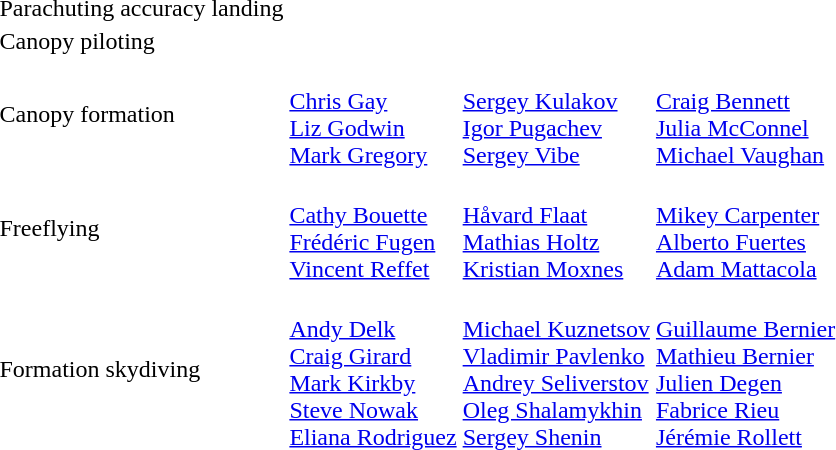<table>
<tr>
<td>Parachuting accuracy landing<br></td>
<td></td>
<td></td>
<td></td>
</tr>
<tr>
<td>Canopy piloting<br></td>
<td></td>
<td></td>
<td></td>
</tr>
<tr>
<td>Canopy formation<br></td>
<td><br><a href='#'>Chris Gay</a><br><a href='#'>Liz Godwin</a><br><a href='#'>Mark Gregory</a></td>
<td><br><a href='#'>Sergey Kulakov</a><br><a href='#'>Igor Pugachev</a><br><a href='#'>Sergey Vibe</a></td>
<td><br><a href='#'>Craig Bennett</a><br><a href='#'>Julia McConnel</a><br><a href='#'>Michael Vaughan</a></td>
</tr>
<tr>
<td>Freeflying<br></td>
<td><br><a href='#'>Cathy Bouette</a><br><a href='#'>Frédéric Fugen</a><br><a href='#'>Vincent Reffet</a></td>
<td><br><a href='#'>Håvard Flaat</a><br><a href='#'>Mathias Holtz</a><br><a href='#'>Kristian Moxnes</a></td>
<td><br><a href='#'>Mikey Carpenter</a><br><a href='#'>Alberto Fuertes</a><br><a href='#'>Adam Mattacola</a></td>
</tr>
<tr>
<td>Formation skydiving<br></td>
<td><br><a href='#'>Andy Delk</a><br><a href='#'>Craig Girard</a><br><a href='#'>Mark Kirkby</a><br><a href='#'>Steve Nowak</a><br><a href='#'>Eliana Rodriguez</a></td>
<td><br><a href='#'>Michael Kuznetsov</a><br><a href='#'>Vladimir Pavlenko</a><br><a href='#'>Andrey Seliverstov</a><br><a href='#'>Oleg Shalamykhin</a><br><a href='#'>Sergey Shenin</a></td>
<td><br><a href='#'>Guillaume Bernier</a><br><a href='#'>Mathieu Bernier</a><br><a href='#'>Julien Degen</a><br><a href='#'>Fabrice Rieu</a><br><a href='#'>Jérémie Rollett</a></td>
</tr>
</table>
